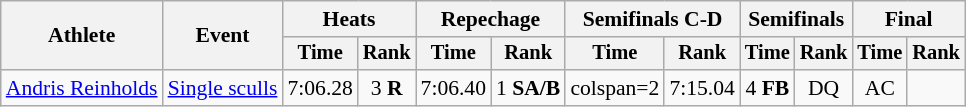<table class="wikitable" style="font-size:90%">
<tr>
<th rowspan="2">Athlete</th>
<th rowspan="2">Event</th>
<th colspan="2">Heats</th>
<th colspan="2">Repechage</th>
<th colspan="2">Semifinals C-D</th>
<th colspan="2">Semifinals</th>
<th colspan="2">Final</th>
</tr>
<tr style="font-size:95%">
<th>Time</th>
<th>Rank</th>
<th>Time</th>
<th>Rank</th>
<th>Time</th>
<th>Rank</th>
<th>Time</th>
<th>Rank</th>
<th>Time</th>
<th>Rank</th>
</tr>
<tr align=center>
<td align=left><a href='#'>Andris Reinholds</a></td>
<td align=left><a href='#'>Single sculls</a></td>
<td>7:06.28</td>
<td>3 <strong>R</strong></td>
<td>7:06.40</td>
<td>1 <strong>SA/B</strong></td>
<td>colspan=2 </td>
<td>7:15.04</td>
<td>4 <strong>FB</strong></td>
<td>DQ</td>
<td>AC</td>
</tr>
</table>
